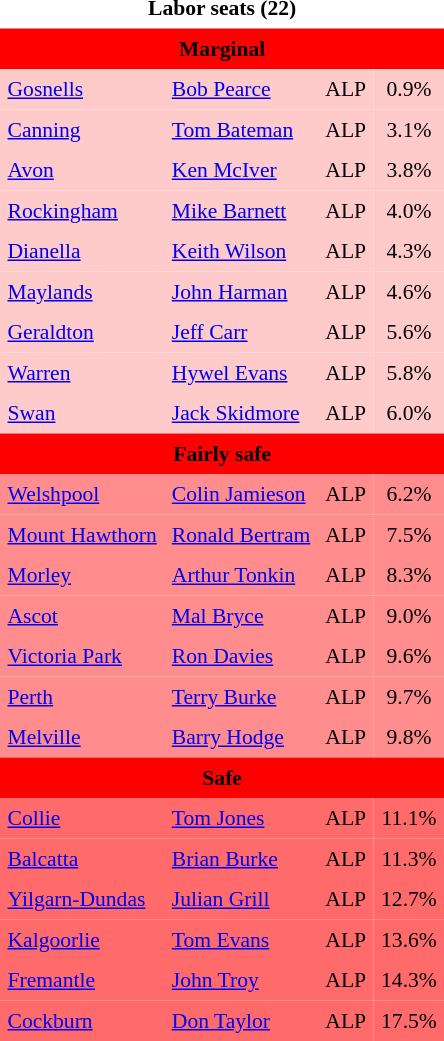<table class="toccolours" cellpadding="5" cellspacing="0" style="float:left; margin-right:.5em; margin-top:.4em; font-size:90%;">
<tr>
<td COLSPAN=4 align="center"><strong>Labor seats (22)</strong></td>
</tr>
<tr>
<td COLSPAN=4 align="center" bgcolor="red"><span><strong>Marginal</strong></span></td>
</tr>
<tr>
<td align="left" bgcolor="FFCACA"><a href='#'>Gosnells</a></td>
<td align="left" bgcolor="FFCACA"><a href='#'>Bob Pearce</a></td>
<td align="left" bgcolor="FFCACA">ALP</td>
<td align="center" bgcolor="FFCACA">0.9%</td>
</tr>
<tr>
<td align="left" bgcolor="FFCACA"><a href='#'>Canning</a></td>
<td align="left" bgcolor="FFCACA"><a href='#'>Tom Bateman</a></td>
<td align="left" bgcolor="FFCACA">ALP</td>
<td align="center" bgcolor="FFCACA">3.1%</td>
</tr>
<tr>
<td align="left" bgcolor="FFCACA"><a href='#'>Avon</a></td>
<td align="left" bgcolor="FFCACA"><a href='#'>Ken McIver</a></td>
<td align="left" bgcolor="FFCACA">ALP</td>
<td align="center" bgcolor="FFCACA">3.8%</td>
</tr>
<tr>
<td align="left" bgcolor="FFCACA"><a href='#'>Rockingham</a></td>
<td align="left" bgcolor="FFCACA"><a href='#'>Mike Barnett</a></td>
<td align="left" bgcolor="FFCACA">ALP</td>
<td align="center" bgcolor="FFCACA">4.0%</td>
</tr>
<tr>
<td align="left" bgcolor="FFCACA"><a href='#'>Dianella</a></td>
<td align="left" bgcolor="FFCACA"><a href='#'>Keith Wilson</a></td>
<td align="left" bgcolor="FFCACA">ALP</td>
<td align="center" bgcolor="FFCACA">4.3%</td>
</tr>
<tr>
<td align="left" bgcolor="FFCACA"><a href='#'>Maylands</a></td>
<td align="left" bgcolor="FFCACA"><a href='#'>John Harman</a></td>
<td align="left" bgcolor="FFCACA">ALP</td>
<td align="center" bgcolor="FFCACA">4.6%</td>
</tr>
<tr>
<td align="left" bgcolor="FFCACA"><a href='#'>Geraldton</a></td>
<td align="left" bgcolor="FFCACA"><a href='#'>Jeff Carr</a></td>
<td align="left" bgcolor="FFCACA">ALP</td>
<td align="center" bgcolor="FFCACA">5.6%</td>
</tr>
<tr>
<td align="left" bgcolor="FFCACA"><a href='#'>Warren</a></td>
<td align="left" bgcolor="FFCACA"><a href='#'>Hywel Evans</a></td>
<td align="left" bgcolor="FFCACA">ALP</td>
<td align="center" bgcolor="FFCACA">5.8%</td>
</tr>
<tr>
<td align="left" bgcolor="FFCACA"><a href='#'>Swan</a></td>
<td align="left" bgcolor="FFCACA"><a href='#'>Jack Skidmore</a></td>
<td align="left" bgcolor="FFCACA">ALP</td>
<td align="center" bgcolor="FFCACA">6.0%</td>
</tr>
<tr>
<td COLSPAN=4 align="center" bgcolor="red"><span><strong>Fairly safe</strong></span></td>
</tr>
<tr>
<td align="left" bgcolor="FF8D8D"><a href='#'>Welshpool</a></td>
<td align="left" bgcolor="FF8D8D"><a href='#'>Colin Jamieson</a></td>
<td align="left" bgcolor="FF8D8D">ALP</td>
<td align="center" bgcolor="FF8D8D">6.2%</td>
</tr>
<tr>
<td align="left" bgcolor="FF8D8D"><a href='#'>Mount Hawthorn</a></td>
<td align="left" bgcolor="FF8D8D"><a href='#'>Ronald Bertram</a></td>
<td align="left" bgcolor="FF8D8D">ALP</td>
<td align="center" bgcolor="FF8D8D">7.5%</td>
</tr>
<tr>
<td align="left" bgcolor="FF8D8D"><a href='#'>Morley</a></td>
<td align="left" bgcolor="FF8D8D"><a href='#'>Arthur Tonkin</a></td>
<td align="left" bgcolor="FF8D8D">ALP</td>
<td align="center" bgcolor="FF8D8D">8.3%</td>
</tr>
<tr>
<td align="left" bgcolor="FF8D8D"><a href='#'>Ascot</a></td>
<td align="left" bgcolor="FF8D8D"><a href='#'>Mal Bryce</a></td>
<td align="left" bgcolor="FF8D8D">ALP</td>
<td align="center" bgcolor="FF8D8D">9.0%</td>
</tr>
<tr>
<td align="left" bgcolor="FF8D8D"><a href='#'>Victoria Park</a></td>
<td align="left" bgcolor="FF8D8D"><a href='#'>Ron Davies</a></td>
<td align="left" bgcolor="FF8D8D">ALP</td>
<td align="center" bgcolor="FF8D8D">9.6%</td>
</tr>
<tr>
<td align="left" bgcolor="FF8D8D"><a href='#'>Perth</a></td>
<td align="left" bgcolor="FF8D8D"><a href='#'>Terry Burke</a></td>
<td align="left" bgcolor="FF8D8D">ALP</td>
<td align="center" bgcolor="FF8D8D">9.7%</td>
</tr>
<tr>
<td align="left" bgcolor="FF8D8D"><a href='#'>Melville</a></td>
<td align="left" bgcolor="FF8D8D"><a href='#'>Barry Hodge</a></td>
<td align="left" bgcolor="FF8D8D">ALP</td>
<td align="center" bgcolor="FF8D8D">9.8%</td>
</tr>
<tr>
<td COLSPAN=4 align="center" bgcolor="red"><span><strong>Safe</strong></span></td>
</tr>
<tr>
<td align="left" bgcolor="FF6B6B"><a href='#'>Collie</a></td>
<td align="left" bgcolor="FF6B6B"><a href='#'>Tom Jones</a></td>
<td align="left" bgcolor="FF6B6B">ALP</td>
<td align="center" bgcolor="FF6B6B">11.1%</td>
</tr>
<tr>
<td align="left" bgcolor="FF6B6B"><a href='#'>Balcatta</a></td>
<td align="left" bgcolor="FF6B6B"><a href='#'>Brian Burke</a></td>
<td align="left" bgcolor="FF6B6B">ALP</td>
<td align="center" bgcolor="FF6B6B">11.3%</td>
</tr>
<tr>
<td align="left" bgcolor="FF6B6B"><a href='#'>Yilgarn-Dundas</a></td>
<td align="left" bgcolor="FF6B6B"><a href='#'>Julian Grill</a></td>
<td align="left" bgcolor="FF6B6B">ALP</td>
<td align="center" bgcolor="FF6B6B">12.7%</td>
</tr>
<tr>
<td align="left" bgcolor="FF6B6B"><a href='#'>Kalgoorlie</a></td>
<td align="left" bgcolor="FF6B6B"><a href='#'>Tom Evans</a></td>
<td align="left" bgcolor="FF6B6B">ALP</td>
<td align="center" bgcolor="FF6B6B">13.6%</td>
</tr>
<tr>
<td align="left" bgcolor="FF6B6B"><a href='#'>Fremantle</a></td>
<td align="left" bgcolor="FF6B6B"><a href='#'>John Troy</a></td>
<td align="left" bgcolor="FF6B6B">ALP</td>
<td align="center" bgcolor="FF6B6B">14.3%</td>
</tr>
<tr>
<td align="left" bgcolor="FF6B6B"><a href='#'>Cockburn</a></td>
<td align="left" bgcolor="FF6B6B"><a href='#'>Don Taylor</a></td>
<td align="left" bgcolor="FF6B6B">ALP</td>
<td align="center" bgcolor="FF6B6B">17.5%</td>
</tr>
<tr>
</tr>
</table>
